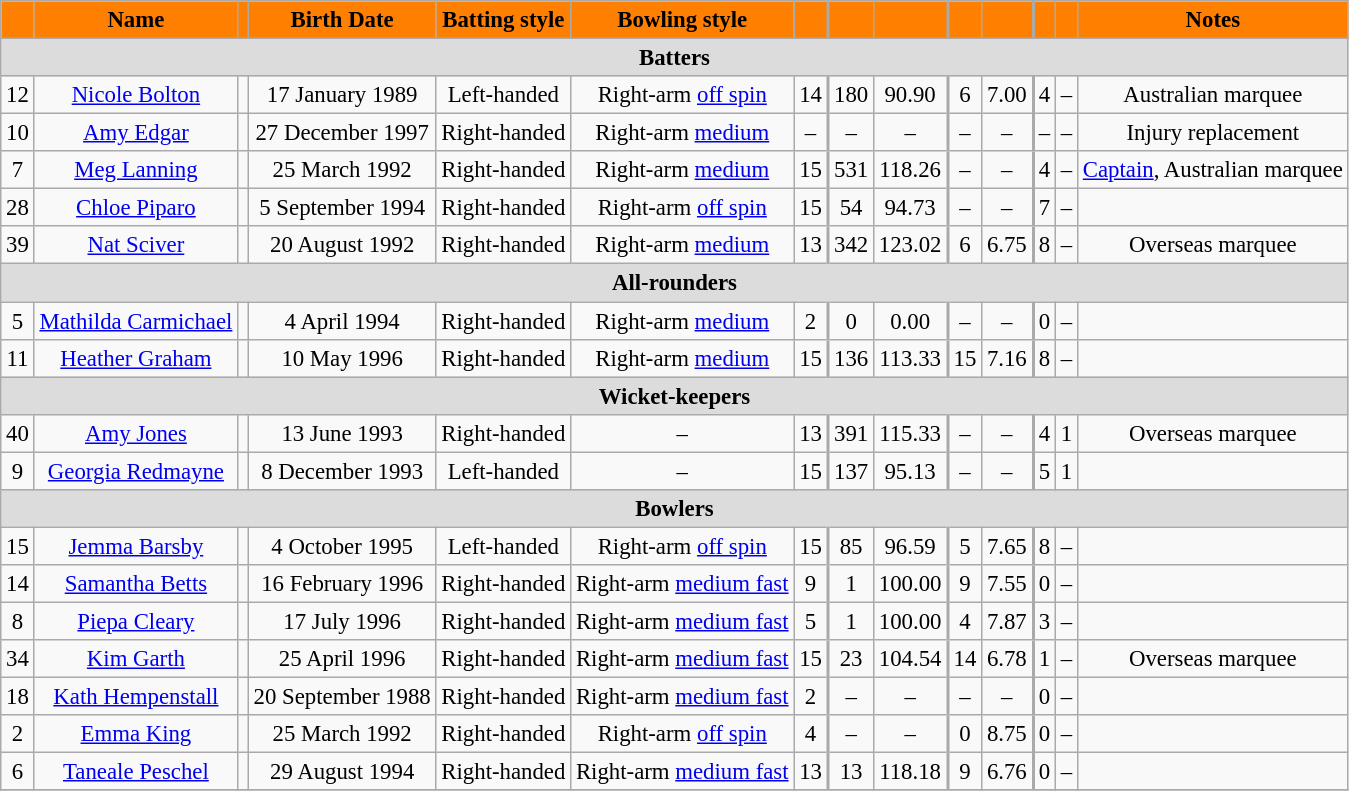<table class="wikitable" style="font-size:95%;">
<tr>
<th style="background:#ff8000; color:black;"></th>
<th style="background:#ff8000; color:black;">Name</th>
<th style="background:#ff8000; color:black;"></th>
<th style="background:#ff8000; color:black;">Birth Date</th>
<th style="background:#ff8000; color:black;">Batting style</th>
<th style="background:#ff8000; color:black;">Bowling style</th>
<th style="background:#ff8000; color:black;"></th>
<th style="background:#ff8000; color:black; border-left-width: 2px;"></th>
<th style="background:#ff8000; color:black;"></th>
<th style="background:#ff8000; color:black; border-left-width: 2px;"></th>
<th style="background:#ff8000; color:black;"></th>
<th style="background:#ff8000; color:black; border-left-width: 2px;"></th>
<th style="background:#ff8000; color:black;"></th>
<th style="background:#ff8000; color:black;">Notes</th>
</tr>
<tr>
<th colspan="14" style="background: #DCDCDC; text-align:center;">Batters</th>
</tr>
<tr align="center">
<td>12</td>
<td><a href='#'>Nicole Bolton</a></td>
<td></td>
<td>17 January 1989</td>
<td>Left-handed</td>
<td>Right-arm <a href='#'>off spin</a></td>
<td>14</td>
<td style="border-left-width: 2px">180</td>
<td>90.90</td>
<td style="border-left-width: 2px">6</td>
<td>7.00</td>
<td style="border-left-width: 2px">4</td>
<td>–</td>
<td>Australian marquee</td>
</tr>
<tr align="center">
<td>10</td>
<td><a href='#'>Amy Edgar</a></td>
<td></td>
<td>27 December 1997</td>
<td>Right-handed</td>
<td>Right-arm <a href='#'>medium</a></td>
<td>–</td>
<td style="border-left-width: 2px">–</td>
<td>–</td>
<td style="border-left-width: 2px">–</td>
<td>–</td>
<td style="border-left-width: 2px">–</td>
<td>–</td>
<td>Injury replacement</td>
</tr>
<tr align="center">
<td>7</td>
<td><a href='#'>Meg Lanning</a></td>
<td></td>
<td>25 March 1992</td>
<td>Right-handed</td>
<td>Right-arm <a href='#'>medium</a></td>
<td>15</td>
<td style="border-left-width: 2px">531</td>
<td>118.26</td>
<td style="border-left-width: 2px">–</td>
<td>–</td>
<td style="border-left-width: 2px">4</td>
<td>–</td>
<td><a href='#'>Captain</a>, Australian marquee</td>
</tr>
<tr align="center">
<td>28</td>
<td><a href='#'>Chloe Piparo</a></td>
<td></td>
<td>5 September 1994</td>
<td>Right-handed</td>
<td>Right-arm <a href='#'>off spin</a></td>
<td>15</td>
<td style="border-left-width: 2px">54</td>
<td>94.73</td>
<td style="border-left-width: 2px">–</td>
<td>–</td>
<td style="border-left-width: 2px">7</td>
<td>–</td>
<td></td>
</tr>
<tr align="center">
<td>39</td>
<td><a href='#'>Nat Sciver</a></td>
<td></td>
<td>20 August 1992</td>
<td>Right-handed</td>
<td>Right-arm <a href='#'>medium</a></td>
<td>13</td>
<td style="border-left-width: 2px">342</td>
<td>123.02</td>
<td style="border-left-width: 2px">6</td>
<td>6.75</td>
<td style="border-left-width: 2px">8</td>
<td>–</td>
<td>Overseas marquee</td>
</tr>
<tr>
<th colspan="14" style="background: #DCDCDC; text-align:center;">All-rounders</th>
</tr>
<tr align="center">
<td>5</td>
<td><a href='#'>Mathilda Carmichael</a></td>
<td></td>
<td>4 April 1994</td>
<td>Right-handed</td>
<td>Right-arm <a href='#'>medium</a></td>
<td>2</td>
<td style="border-left-width: 2px">0</td>
<td>0.00</td>
<td style="border-left-width: 2px">–</td>
<td>–</td>
<td style="border-left-width: 2px">0</td>
<td>–</td>
<td></td>
</tr>
<tr align="center">
<td>11</td>
<td><a href='#'>Heather Graham</a></td>
<td></td>
<td>10 May 1996</td>
<td>Right-handed</td>
<td>Right-arm <a href='#'>medium</a></td>
<td>15</td>
<td style="border-left-width: 2px">136</td>
<td>113.33</td>
<td style="border-left-width: 2px">15</td>
<td>7.16</td>
<td style="border-left-width: 2px">8</td>
<td>–</td>
<td></td>
</tr>
<tr>
<th colspan="14" style="background: #DCDCDC; text-align:center;">Wicket-keepers</th>
</tr>
<tr align="center">
<td>40</td>
<td><a href='#'>Amy Jones</a></td>
<td></td>
<td>13 June 1993</td>
<td>Right-handed</td>
<td>–</td>
<td>13</td>
<td style="border-left-width: 2px">391</td>
<td>115.33</td>
<td style="border-left-width: 2px">–</td>
<td>–</td>
<td style="border-left-width: 2px">4</td>
<td>1</td>
<td>Overseas marquee</td>
</tr>
<tr align="center">
<td>9</td>
<td><a href='#'>Georgia Redmayne</a></td>
<td></td>
<td>8 December 1993</td>
<td>Left-handed</td>
<td>–</td>
<td>15</td>
<td style="border-left-width: 2px">137</td>
<td>95.13</td>
<td style="border-left-width: 2px">–</td>
<td>–</td>
<td style="border-left-width: 2px">5</td>
<td>1</td>
<td></td>
</tr>
<tr>
<th colspan="14" style="background: #DCDCDC; text-align:center;">Bowlers</th>
</tr>
<tr align="center">
<td>15</td>
<td><a href='#'>Jemma Barsby</a></td>
<td></td>
<td>4 October 1995</td>
<td>Left-handed</td>
<td>Right-arm <a href='#'>off spin</a></td>
<td>15</td>
<td style="border-left-width: 2px">85</td>
<td>96.59</td>
<td style="border-left-width: 2px">5</td>
<td>7.65</td>
<td style="border-left-width: 2px">8</td>
<td>–</td>
<td></td>
</tr>
<tr align="center">
<td>14</td>
<td><a href='#'>Samantha Betts</a></td>
<td></td>
<td>16 February 1996</td>
<td>Right-handed</td>
<td>Right-arm <a href='#'>medium fast</a></td>
<td>9</td>
<td style="border-left-width: 2px">1</td>
<td>100.00</td>
<td style="border-left-width: 2px">9</td>
<td>7.55</td>
<td style="border-left-width: 2px">0</td>
<td>–</td>
<td></td>
</tr>
<tr align="center">
<td>8</td>
<td><a href='#'>Piepa Cleary</a></td>
<td></td>
<td>17 July 1996</td>
<td>Right-handed</td>
<td>Right-arm <a href='#'>medium fast</a></td>
<td>5</td>
<td style="border-left-width: 2px">1</td>
<td>100.00</td>
<td style="border-left-width: 2px">4</td>
<td>7.87</td>
<td style="border-left-width: 2px">3</td>
<td>–</td>
<td></td>
</tr>
<tr align="center">
<td>34</td>
<td><a href='#'>Kim Garth</a></td>
<td></td>
<td>25 April 1996</td>
<td>Right-handed</td>
<td>Right-arm <a href='#'>medium fast</a></td>
<td>15</td>
<td style="border-left-width: 2px">23</td>
<td>104.54</td>
<td style="border-left-width: 2px">14</td>
<td>6.78</td>
<td style="border-left-width: 2px">1</td>
<td>–</td>
<td>Overseas marquee</td>
</tr>
<tr align="center">
<td>18</td>
<td><a href='#'>Kath Hempenstall</a></td>
<td></td>
<td>20 September 1988</td>
<td>Right-handed</td>
<td>Right-arm <a href='#'>medium fast</a></td>
<td>2</td>
<td style="border-left-width: 2px">–</td>
<td>–</td>
<td style="border-left-width: 2px">–</td>
<td>–</td>
<td style="border-left-width: 2px">0</td>
<td>–</td>
<td></td>
</tr>
<tr align="center">
<td>2</td>
<td><a href='#'>Emma King</a></td>
<td></td>
<td>25 March 1992</td>
<td>Right-handed</td>
<td>Right-arm <a href='#'>off spin</a></td>
<td>4</td>
<td style="border-left-width: 2px">–</td>
<td>–</td>
<td style="border-left-width: 2px">0</td>
<td>8.75</td>
<td style="border-left-width: 2px">0</td>
<td>–</td>
<td></td>
</tr>
<tr align="center">
<td>6</td>
<td><a href='#'>Taneale Peschel</a></td>
<td></td>
<td>29 August 1994</td>
<td>Right-handed</td>
<td>Right-arm <a href='#'>medium fast</a></td>
<td>13</td>
<td style="border-left-width: 2px">13</td>
<td>118.18</td>
<td style="border-left-width: 2px">9</td>
<td>6.76</td>
<td style="border-left-width: 2px">0</td>
<td>–</td>
<td></td>
</tr>
<tr>
</tr>
</table>
